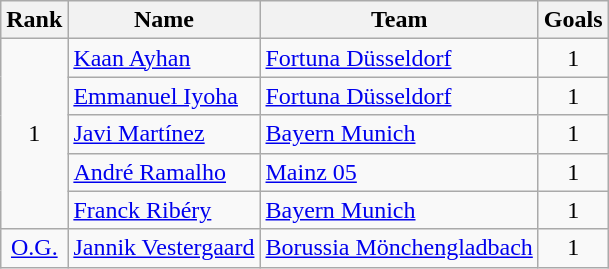<table class="wikitable" style="text-align: center;">
<tr>
<th>Rank</th>
<th>Name</th>
<th>Team</th>
<th>Goals</th>
</tr>
<tr>
<td rowspan="5">1</td>
<td align="left"> <a href='#'>Kaan Ayhan</a></td>
<td align="left"><a href='#'>Fortuna Düsseldorf</a></td>
<td>1</td>
</tr>
<tr>
<td align="left"> <a href='#'>Emmanuel Iyoha</a></td>
<td align="left"><a href='#'>Fortuna Düsseldorf</a></td>
<td>1</td>
</tr>
<tr>
<td align="left"> <a href='#'>Javi Martínez</a></td>
<td align="left"><a href='#'>Bayern Munich</a></td>
<td>1</td>
</tr>
<tr>
<td align="left"> <a href='#'>André Ramalho</a></td>
<td align="left"><a href='#'>Mainz 05</a></td>
<td>1</td>
</tr>
<tr>
<td align="left"> <a href='#'>Franck Ribéry</a></td>
<td align="left"><a href='#'>Bayern Munich</a></td>
<td>1</td>
</tr>
<tr>
<td><a href='#'>O.G.</a></td>
<td align="left"> <a href='#'>Jannik Vestergaard</a></td>
<td align="left"><a href='#'>Borussia Mönchengladbach</a></td>
<td>1</td>
</tr>
</table>
